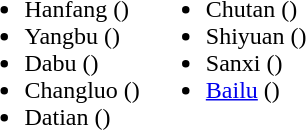<table>
<tr>
<td valign="top"><br><ul><li>Hanfang ()</li><li>Yangbu ()</li><li>Dabu ()</li><li>Changluo ()</li><li>Datian ()</li></ul></td>
<td valign="top"><br><ul><li>Chutan ()</li><li>Shiyuan ()</li><li>Sanxi ()</li><li><a href='#'>Bailu</a> ()</li></ul></td>
</tr>
</table>
